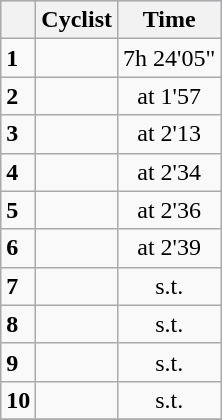<table class="wikitable">
<tr style="background:#ccccff;">
<th></th>
<th>Cyclist</th>
<th>Time</th>
</tr>
<tr>
<td><strong>1</strong></td>
<td></td>
<td align=center>7h 24'05"</td>
</tr>
<tr>
<td><strong>2</strong></td>
<td></td>
<td align=center>at 1'57</td>
</tr>
<tr>
<td><strong>3</strong></td>
<td></td>
<td align=center>at 2'13</td>
</tr>
<tr>
<td><strong>4</strong></td>
<td></td>
<td align=center>at 2'34</td>
</tr>
<tr>
<td><strong>5</strong></td>
<td></td>
<td align=center>at 2'36</td>
</tr>
<tr>
<td><strong>6</strong></td>
<td></td>
<td align=center>at 2'39</td>
</tr>
<tr>
<td><strong>7</strong></td>
<td></td>
<td align=center>s.t.</td>
</tr>
<tr>
<td><strong>8</strong></td>
<td></td>
<td align=center>s.t.</td>
</tr>
<tr>
<td><strong>9</strong></td>
<td></td>
<td align=center>s.t.</td>
</tr>
<tr>
<td><strong>10</strong></td>
<td></td>
<td align=center>s.t.</td>
</tr>
<tr>
</tr>
</table>
